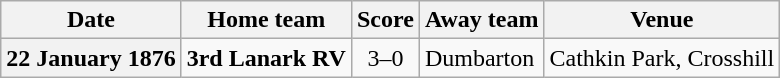<table class="wikitable football-result-list" style="max-width: 80em; text-align: center">
<tr>
<th scope="col">Date</th>
<th scope="col">Home team</th>
<th scope="col">Score</th>
<th scope="col">Away team</th>
<th scope="col">Venue</th>
</tr>
<tr>
<th scope="row">22 January 1876</th>
<td align=right><strong>3rd Lanark RV</strong></td>
<td>3–0</td>
<td align=left>Dumbarton</td>
<td align=left>Cathkin Park, Crosshill</td>
</tr>
</table>
